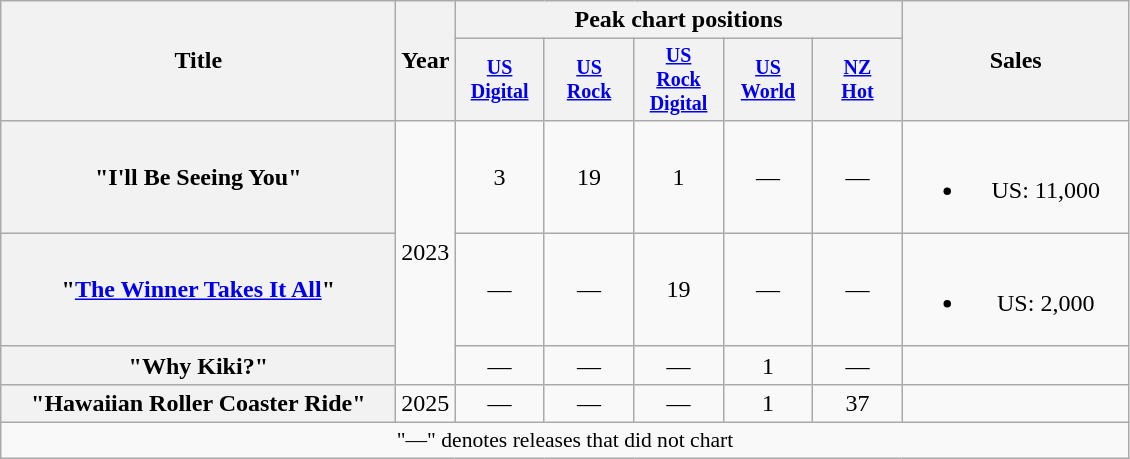<table class="wikitable plainrowheaders" style="text-align:center;">
<tr>
<th rowspan="2" style="width:16em;">Title</th>
<th rowspan="2">Year</th>
<th colspan="5">Peak chart positions</th>
<th rowspan="2" style="width:9em;">Sales</th>
</tr>
<tr style="font-size:smaller;">
<th style="width:4em;"><a href='#'>US<br>Digital</a><br></th>
<th style="width:4em;"><a href='#'>US <br>Rock</a><br></th>
<th style="width:4em;"><a href='#'>US <br>Rock Digital</a><br></th>
<th style="width:4em;"><a href='#'>US<br>World</a><br></th>
<th style="width:4em;"><a href='#'>NZ<br>Hot</a><br></th>
</tr>
<tr>
<th scope="row">"I'll Be Seeing You"</th>
<td rowspan="3">2023</td>
<td>3</td>
<td>19</td>
<td>1</td>
<td>—</td>
<td>—</td>
<td><br><ul><li>US: 11,000</li></ul></td>
</tr>
<tr>
<th scope="row">"<a href='#'>The Winner Takes It All</a>"</th>
<td>—</td>
<td>—</td>
<td>19</td>
<td>—</td>
<td>—</td>
<td><br><ul><li>US: 2,000</li></ul></td>
</tr>
<tr>
<th scope="row">"Why Kiki?"</th>
<td>—</td>
<td>—</td>
<td>—</td>
<td>1</td>
<td>—</td>
<td></td>
</tr>
<tr>
<th scope="row">"Hawaiian Roller Coaster Ride"<br></th>
<td>2025</td>
<td>—</td>
<td>—</td>
<td>—</td>
<td>1</td>
<td>37</td>
<td></td>
</tr>
<tr>
<td colspan="8" style="font-size:90%;">"—" denotes releases that did not chart</td>
</tr>
</table>
